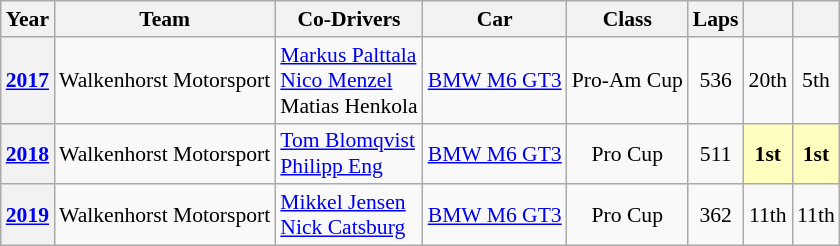<table class="wikitable" style="text-align:center; font-size:90%">
<tr>
<th>Year</th>
<th>Team</th>
<th>Co-Drivers</th>
<th>Car</th>
<th>Class</th>
<th>Laps</th>
<th></th>
<th></th>
</tr>
<tr>
<th><a href='#'>2017</a></th>
<td align="left"> Walkenhorst Motorsport</td>
<td align="left"> <a href='#'>Markus Palttala</a><br> <a href='#'>Nico Menzel</a><br> Matias Henkola</td>
<td><a href='#'>BMW M6 GT3</a></td>
<td>Pro-Am Cup</td>
<td>536</td>
<td>20th</td>
<td>5th</td>
</tr>
<tr>
<th><a href='#'>2018</a></th>
<td align="left"> Walkenhorst Motorsport</td>
<td align="left"> <a href='#'>Tom Blomqvist</a><br> <a href='#'>Philipp Eng</a></td>
<td><a href='#'>BMW M6 GT3</a></td>
<td>Pro Cup</td>
<td>511</td>
<td style="background:#FFFFBF;"><strong>1st</strong></td>
<td style="background:#FFFFBF;"><strong>1st</strong></td>
</tr>
<tr>
<th><a href='#'>2019</a></th>
<td align="left"> Walkenhorst Motorsport</td>
<td align="left"> <a href='#'>Mikkel Jensen</a><br> <a href='#'>Nick Catsburg</a></td>
<td><a href='#'>BMW M6 GT3</a></td>
<td>Pro Cup</td>
<td>362</td>
<td>11th</td>
<td>11th</td>
</tr>
</table>
